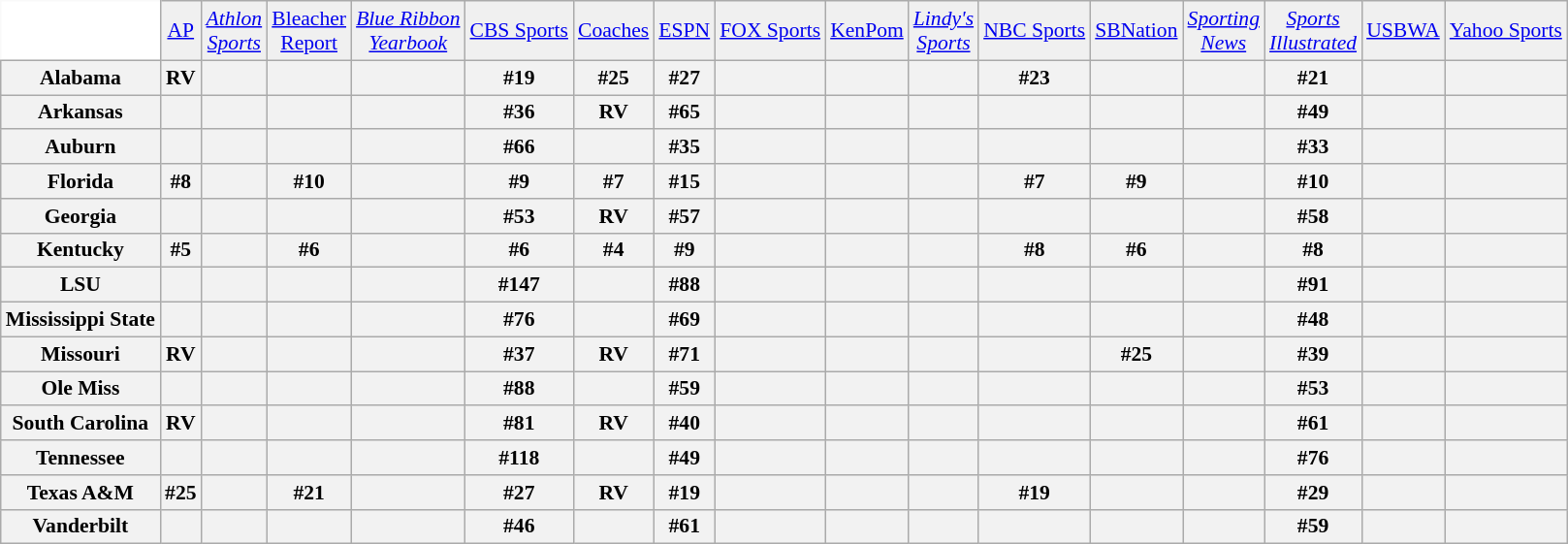<table class="wikitable" style="white-space:nowrap; font-size:90%;">
<tr>
<td style="background:white; border-top-style:hidden; border-left-style:hidden;"></td>
<td align="center" style="background:#f0f0f0;"><a href='#'>AP</a></td>
<td align="center" style="background:#f0f0f0;"><em><a href='#'>Athlon<br>Sports</a></em></td>
<td align="center" style="background:#f0f0f0;"><a href='#'>Bleacher<br>Report</a></td>
<td align="center" style="background:#f0f0f0;"><em><a href='#'>Blue Ribbon<br>Yearbook</a></em></td>
<td align="center" style="background:#f0f0f0;"><a href='#'>CBS Sports</a></td>
<td align="center" style="background:#f0f0f0;"><a href='#'>Coaches</a></td>
<td align="center" style="background:#f0f0f0;"><a href='#'>ESPN</a></td>
<td align="center" style="background:#f0f0f0;"><a href='#'>FOX Sports</a></td>
<td align="center" style="background:#f0f0f0;"><a href='#'>KenPom</a></td>
<td align="center" style="background:#f0f0f0;"><em><a href='#'>Lindy's<br>Sports</a></em></td>
<td align="center" style="background:#f0f0f0;"><a href='#'>NBC Sports</a></td>
<td align="center" style="background:#f0f0f0;"><a href='#'>SBNation</a></td>
<td align="center" style="background:#f0f0f0;"><em><a href='#'>Sporting<br>News</a></em></td>
<td align="center" style="background:#f0f0f0;"><em><a href='#'>Sports<br>Illustrated</a></em></td>
<td align="center" style="background:#f0f0f0;"><a href='#'>USBWA</a></td>
<td align="center" style="background:#f0f0f0;"><a href='#'>Yahoo Sports</a></td>
</tr>
<tr style="text-align:center;">
<th style=>Alabama</th>
<th>RV</th>
<th></th>
<th></th>
<th></th>
<th>#19</th>
<th>#25</th>
<th>#27</th>
<th></th>
<th></th>
<th></th>
<th>#23</th>
<th></th>
<th></th>
<th>#21</th>
<th></th>
<th></th>
</tr>
<tr style="text-align:center;">
<th style=>Arkansas</th>
<th></th>
<th></th>
<th></th>
<th></th>
<th>#36</th>
<th>RV</th>
<th>#65</th>
<th></th>
<th></th>
<th></th>
<th></th>
<th></th>
<th></th>
<th>#49</th>
<th></th>
<th></th>
</tr>
<tr style="text-align:center;">
<th style=>Auburn</th>
<th></th>
<th></th>
<th></th>
<th></th>
<th>#66</th>
<th></th>
<th>#35</th>
<th></th>
<th></th>
<th></th>
<th></th>
<th></th>
<th></th>
<th>#33</th>
<th></th>
<th></th>
</tr>
<tr style="text-align:center;">
<th style=>Florida</th>
<th>#8</th>
<th></th>
<th>#10</th>
<th></th>
<th>#9</th>
<th>#7</th>
<th>#15</th>
<th></th>
<th></th>
<th></th>
<th>#7</th>
<th>#9</th>
<th></th>
<th>#10</th>
<th></th>
<th></th>
</tr>
<tr style="text-align:center;">
<th style=>Georgia</th>
<th></th>
<th></th>
<th></th>
<th></th>
<th>#53</th>
<th>RV</th>
<th>#57</th>
<th></th>
<th></th>
<th></th>
<th></th>
<th></th>
<th></th>
<th>#58</th>
<th></th>
<th></th>
</tr>
<tr style="text-align:center;">
<th style=>Kentucky</th>
<th>#5</th>
<th></th>
<th>#6</th>
<th></th>
<th>#6</th>
<th>#4</th>
<th>#9</th>
<th></th>
<th></th>
<th></th>
<th>#8</th>
<th>#6</th>
<th></th>
<th>#8</th>
<th></th>
<th></th>
</tr>
<tr style="text-align:center;">
<th style=>LSU</th>
<th></th>
<th></th>
<th></th>
<th></th>
<th>#147</th>
<th></th>
<th>#88</th>
<th></th>
<th></th>
<th></th>
<th></th>
<th></th>
<th></th>
<th>#91</th>
<th></th>
<th></th>
</tr>
<tr style="text-align:center;">
<th style=>Mississippi State</th>
<th></th>
<th></th>
<th></th>
<th></th>
<th>#76</th>
<th></th>
<th>#69</th>
<th></th>
<th></th>
<th></th>
<th></th>
<th></th>
<th></th>
<th>#48</th>
<th></th>
<th></th>
</tr>
<tr style="text-align:center;">
<th style=>Missouri</th>
<th>RV</th>
<th></th>
<th></th>
<th></th>
<th>#37</th>
<th>RV</th>
<th>#71</th>
<th></th>
<th></th>
<th></th>
<th></th>
<th>#25</th>
<th></th>
<th>#39</th>
<th></th>
<th></th>
</tr>
<tr style="text-align:center;">
<th style=>Ole Miss</th>
<th></th>
<th></th>
<th></th>
<th></th>
<th>#88</th>
<th></th>
<th>#59</th>
<th></th>
<th></th>
<th></th>
<th></th>
<th></th>
<th></th>
<th>#53</th>
<th></th>
<th></th>
</tr>
<tr style="text-align:center;">
<th style=>South Carolina</th>
<th>RV</th>
<th></th>
<th></th>
<th></th>
<th>#81</th>
<th>RV</th>
<th>#40</th>
<th></th>
<th></th>
<th></th>
<th></th>
<th></th>
<th></th>
<th>#61</th>
<th></th>
<th></th>
</tr>
<tr style="text-align:center;">
<th style=>Tennessee</th>
<th></th>
<th></th>
<th></th>
<th></th>
<th>#118</th>
<th></th>
<th>#49</th>
<th></th>
<th></th>
<th></th>
<th></th>
<th></th>
<th></th>
<th>#76</th>
<th></th>
<th></th>
</tr>
<tr style="text-align:center;">
<th style=>Texas A&M</th>
<th>#25</th>
<th></th>
<th>#21</th>
<th></th>
<th>#27</th>
<th>RV</th>
<th>#19</th>
<th></th>
<th></th>
<th></th>
<th>#19</th>
<th></th>
<th></th>
<th>#29</th>
<th></th>
<th></th>
</tr>
<tr style="text-align:center;">
<th style=>Vanderbilt</th>
<th></th>
<th></th>
<th></th>
<th></th>
<th>#46</th>
<th></th>
<th>#61</th>
<th></th>
<th></th>
<th></th>
<th></th>
<th></th>
<th></th>
<th>#59</th>
<th></th>
<th></th>
</tr>
</table>
